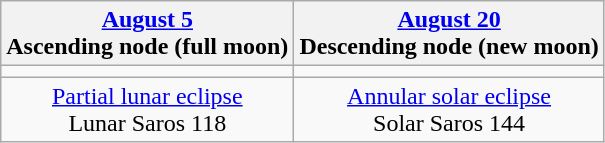<table class="wikitable">
<tr>
<th><a href='#'>August 5</a><br>Ascending node (full moon)</th>
<th><a href='#'>August 20</a><br>Descending node (new moon)<br></th>
</tr>
<tr>
<td></td>
<td></td>
</tr>
<tr align=center>
<td><a href='#'>Partial lunar eclipse</a><br>Lunar Saros 118</td>
<td><a href='#'>Annular solar eclipse</a><br>Solar Saros 144</td>
</tr>
</table>
